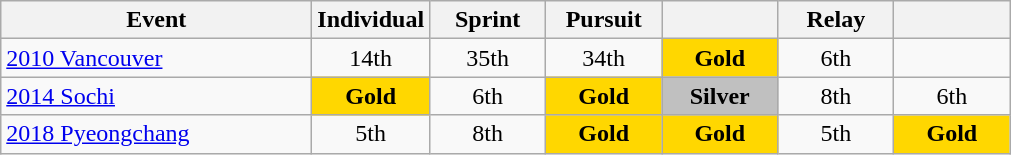<table class="wikitable" style="text-align: center;">
<tr ">
<th style="width:200px;">Event</th>
<th style="width:70px;">Individual</th>
<th style="width:70px;">Sprint</th>
<th style="width:70px;">Pursuit</th>
<th style="width:70px;"></th>
<th style="width:70px;">Relay</th>
<th style="width:70px;"></th>
</tr>
<tr>
<td align=left> <a href='#'>2010 Vancouver</a></td>
<td>14th</td>
<td>35th</td>
<td>34th</td>
<td style="background:gold;"><strong>Gold</strong></td>
<td>6th</td>
<td></td>
</tr>
<tr>
<td align=left> <a href='#'>2014 Sochi</a></td>
<td style="background:gold;"><strong>Gold</strong></td>
<td>6th</td>
<td style="background:gold;"><strong>Gold</strong></td>
<td style="background:silver;"><strong>Silver</strong></td>
<td>8th</td>
<td>6th</td>
</tr>
<tr>
<td align=left> <a href='#'>2018 Pyeongchang</a></td>
<td>5th</td>
<td>8th</td>
<td style="background:gold;"><strong>Gold</strong></td>
<td style="background:gold;"><strong>Gold</strong></td>
<td>5th</td>
<td style="background:gold;"><strong>Gold</strong></td>
</tr>
</table>
